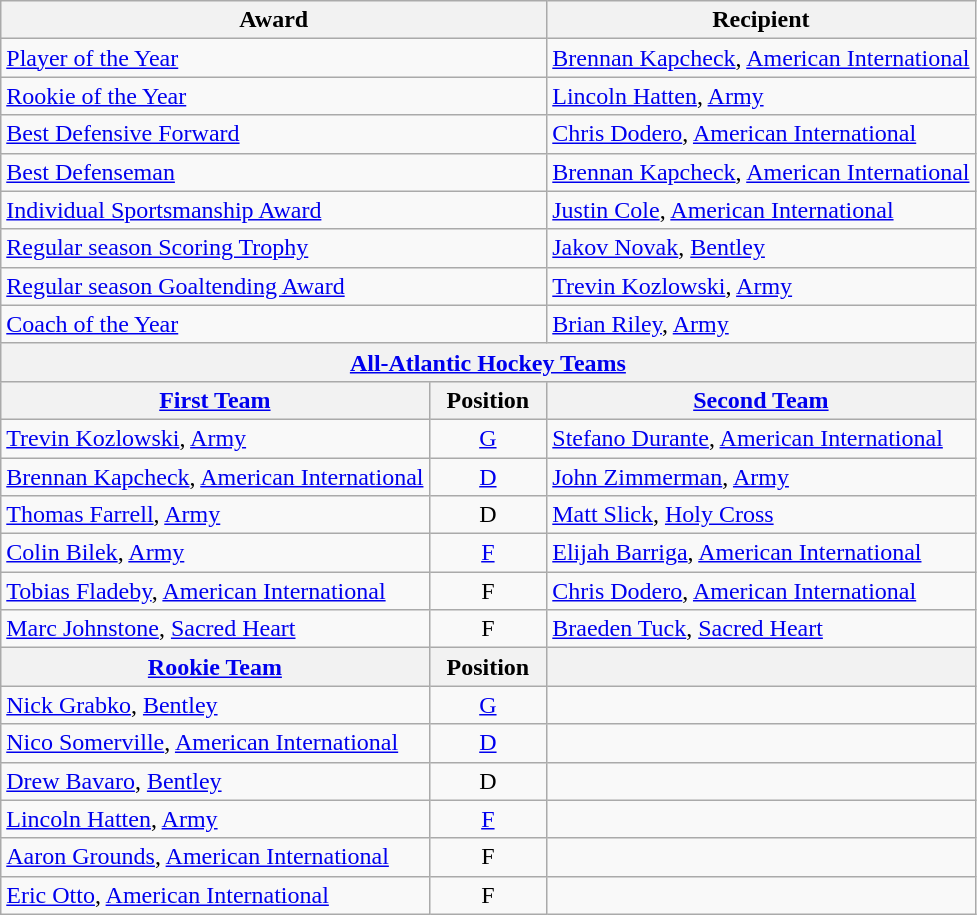<table class="wikitable">
<tr>
<th colspan=2>Award</th>
<th>Recipient</th>
</tr>
<tr>
<td colspan=2><a href='#'>Player of the Year</a></td>
<td><a href='#'>Brennan Kapcheck</a>, <a href='#'>American International</a></td>
</tr>
<tr>
<td colspan=2><a href='#'>Rookie of the Year</a></td>
<td><a href='#'>Lincoln Hatten</a>, <a href='#'>Army</a></td>
</tr>
<tr>
<td colspan=2><a href='#'>Best Defensive Forward</a></td>
<td><a href='#'>Chris Dodero</a>, <a href='#'>American International</a></td>
</tr>
<tr>
<td colspan=2><a href='#'>Best Defenseman</a></td>
<td><a href='#'>Brennan Kapcheck</a>, <a href='#'>American International</a></td>
</tr>
<tr>
<td colspan=2><a href='#'>Individual Sportsmanship Award</a></td>
<td><a href='#'>Justin Cole</a>, <a href='#'>American International</a></td>
</tr>
<tr>
<td colspan=2><a href='#'>Regular season Scoring Trophy</a></td>
<td><a href='#'>Jakov Novak</a>, <a href='#'>Bentley</a></td>
</tr>
<tr>
<td colspan=2><a href='#'>Regular season Goaltending Award</a></td>
<td><a href='#'>Trevin Kozlowski</a>, <a href='#'>Army</a></td>
</tr>
<tr>
<td colspan=2><a href='#'>Coach of the Year</a></td>
<td><a href='#'>Brian Riley</a>, <a href='#'>Army</a></td>
</tr>
<tr>
<th colspan=3><a href='#'>All-Atlantic Hockey Teams</a></th>
</tr>
<tr>
<th><a href='#'>First Team</a></th>
<th>  Position  </th>
<th><a href='#'>Second Team</a></th>
</tr>
<tr>
<td><a href='#'>Trevin Kozlowski</a>, <a href='#'>Army</a></td>
<td align=center><a href='#'>G</a></td>
<td><a href='#'>Stefano Durante</a>, <a href='#'>American International</a></td>
</tr>
<tr>
<td><a href='#'>Brennan Kapcheck</a>, <a href='#'>American International</a></td>
<td align=center><a href='#'>D</a></td>
<td><a href='#'>John Zimmerman</a>, <a href='#'>Army</a></td>
</tr>
<tr>
<td><a href='#'>Thomas Farrell</a>, <a href='#'>Army</a></td>
<td align=center>D</td>
<td><a href='#'>Matt Slick</a>, <a href='#'>Holy Cross</a></td>
</tr>
<tr>
<td><a href='#'>Colin Bilek</a>, <a href='#'>Army</a></td>
<td align=center><a href='#'>F</a></td>
<td><a href='#'>Elijah Barriga</a>, <a href='#'>American International</a></td>
</tr>
<tr>
<td><a href='#'>Tobias Fladeby</a>, <a href='#'>American International</a></td>
<td align=center>F</td>
<td><a href='#'>Chris Dodero</a>, <a href='#'>American International</a></td>
</tr>
<tr>
<td><a href='#'>Marc Johnstone</a>, <a href='#'>Sacred Heart</a></td>
<td align=center>F</td>
<td><a href='#'>Braeden Tuck</a>, <a href='#'>Sacred Heart</a></td>
</tr>
<tr>
<th><a href='#'>Rookie Team</a></th>
<th>  Position  </th>
<th></th>
</tr>
<tr>
<td><a href='#'>Nick Grabko</a>, <a href='#'>Bentley</a></td>
<td align=center><a href='#'>G</a></td>
<td></td>
</tr>
<tr>
<td><a href='#'>Nico Somerville</a>, <a href='#'>American International</a></td>
<td align=center><a href='#'>D</a></td>
<td></td>
</tr>
<tr>
<td><a href='#'>Drew Bavaro</a>, <a href='#'>Bentley</a></td>
<td align=center>D</td>
<td></td>
</tr>
<tr>
<td><a href='#'>Lincoln Hatten</a>, <a href='#'>Army</a></td>
<td align=center><a href='#'>F</a></td>
<td></td>
</tr>
<tr>
<td><a href='#'>Aaron Grounds</a>, <a href='#'>American International</a></td>
<td align=center>F</td>
<td></td>
</tr>
<tr>
<td><a href='#'>Eric Otto</a>, <a href='#'>American International</a></td>
<td align=center>F</td>
<td></td>
</tr>
</table>
